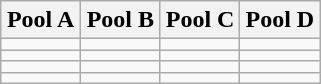<table class="wikitable">
<tr>
<th width=25%>Pool A</th>
<th width=25%>Pool B</th>
<th width=25%>Pool C</th>
<th width=25%>Pool D</th>
</tr>
<tr>
<td></td>
<td></td>
<td></td>
<td></td>
</tr>
<tr>
<td></td>
<td></td>
<td></td>
<td></td>
</tr>
<tr>
<td></td>
<td></td>
<td></td>
<td></td>
</tr>
<tr>
<td></td>
<td></td>
<td></td>
<td></td>
</tr>
</table>
